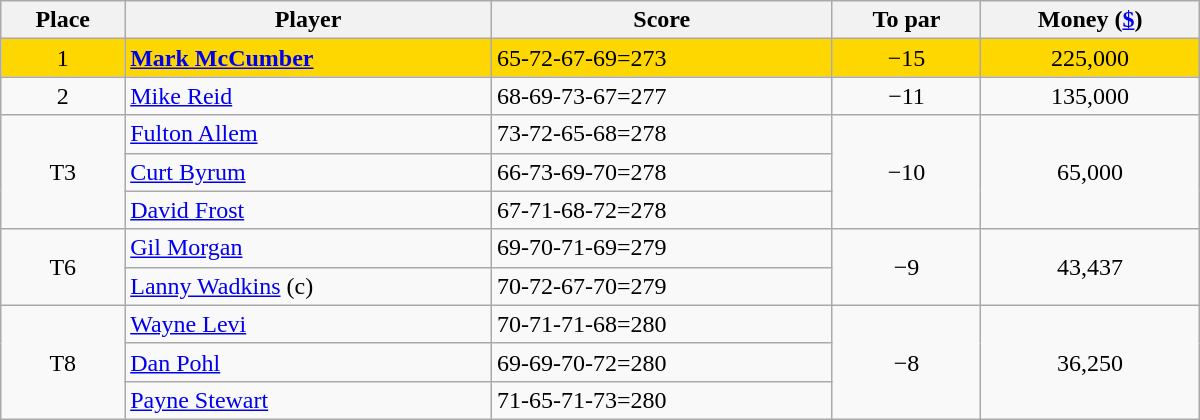<table class="wikitable" style="width:50em;margin-bottom:0;">
<tr>
<th>Place</th>
<th>Player</th>
<th>Score</th>
<th>To par</th>
<th>Money (<a href='#'>$</a>)</th>
</tr>
<tr style="background:gold">
<td align=center>1</td>
<td> <strong><a href='#'>Mark McCumber</a></strong></td>
<td>65-72-67-69=273</td>
<td align=center>−15</td>
<td align=center>225,000</td>
</tr>
<tr>
<td align=center>2</td>
<td> <a href='#'>Mike Reid</a></td>
<td>68-69-73-67=277</td>
<td align=center>−11</td>
<td align=center>135,000</td>
</tr>
<tr>
<td rowspan=3 align=center>T3</td>
<td> <a href='#'>Fulton Allem</a></td>
<td>73-72-65-68=278</td>
<td rowspan=3 align=center>−10</td>
<td rowspan=3 align=center>65,000</td>
</tr>
<tr>
<td> <a href='#'>Curt Byrum</a></td>
<td>66-73-69-70=278</td>
</tr>
<tr>
<td> <a href='#'>David Frost</a></td>
<td>67-71-68-72=278</td>
</tr>
<tr>
<td rowspan=2 align=center>T6</td>
<td> <a href='#'>Gil Morgan</a></td>
<td>69-70-71-69=279</td>
<td rowspan=2 align=center>−9</td>
<td rowspan=2 align=center>43,437</td>
</tr>
<tr>
<td> <a href='#'>Lanny Wadkins</a> (c)</td>
<td>70-72-67-70=279</td>
</tr>
<tr>
<td rowspan=3 align=center>T8</td>
<td> <a href='#'>Wayne Levi</a></td>
<td>70-71-71-68=280</td>
<td rowspan=3 align=center>−8</td>
<td rowspan=3 align=center>36,250</td>
</tr>
<tr>
<td> <a href='#'>Dan Pohl</a></td>
<td>69-69-70-72=280</td>
</tr>
<tr>
<td> <a href='#'>Payne Stewart</a></td>
<td>71-65-71-73=280</td>
</tr>
</table>
